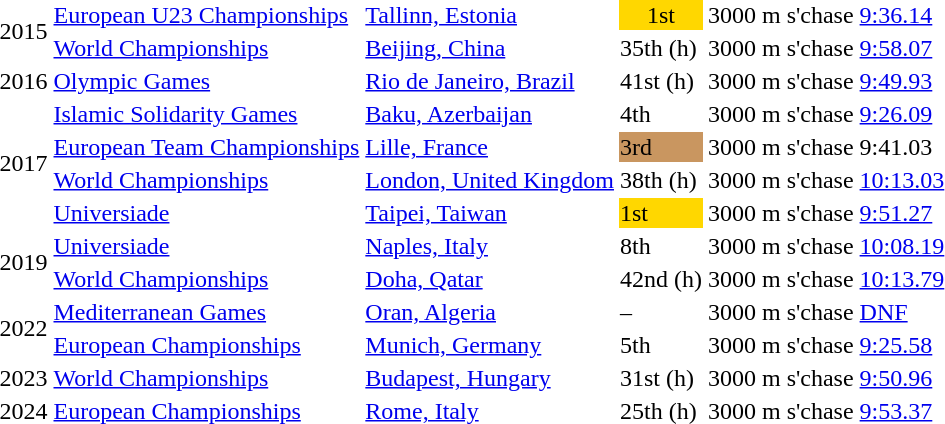<table>
<tr>
<td rowspan=2>2015</td>
<td><a href='#'>European U23 Championships</a></td>
<td><a href='#'>Tallinn, Estonia</a></td>
<td bgcolor="gold" align="center">1st</td>
<td>3000 m s'chase</td>
<td><a href='#'>9:36.14</a></td>
</tr>
<tr>
<td><a href='#'>World Championships</a></td>
<td><a href='#'>Beijing, China</a></td>
<td>35th (h)</td>
<td>3000 m s'chase</td>
<td><a href='#'>9:58.07</a></td>
</tr>
<tr>
<td>2016</td>
<td><a href='#'>Olympic Games</a></td>
<td><a href='#'>Rio de Janeiro, Brazil</a></td>
<td>41st (h)</td>
<td>3000 m s'chase</td>
<td><a href='#'>9:49.93</a></td>
</tr>
<tr>
<td rowspan=4>2017</td>
<td><a href='#'>Islamic Solidarity Games</a></td>
<td><a href='#'>Baku, Azerbaijan</a></td>
<td>4th</td>
<td>3000 m s'chase</td>
<td><a href='#'>9:26.09</a></td>
</tr>
<tr>
<td><a href='#'>European Team Championships</a></td>
<td><a href='#'>Lille, France</a></td>
<td bgcolor=c9966>3rd</td>
<td>3000 m s'chase</td>
<td>9:41.03</td>
</tr>
<tr>
<td><a href='#'>World Championships</a></td>
<td><a href='#'>London, United Kingdom</a></td>
<td>38th (h)</td>
<td>3000 m s'chase</td>
<td><a href='#'>10:13.03</a></td>
</tr>
<tr>
<td><a href='#'>Universiade</a></td>
<td><a href='#'>Taipei, Taiwan</a></td>
<td bgcolor=gold>1st</td>
<td>3000 m s'chase</td>
<td><a href='#'>9:51.27</a></td>
</tr>
<tr>
<td rowspan=2>2019</td>
<td><a href='#'>Universiade</a></td>
<td><a href='#'>Naples, Italy</a></td>
<td>8th</td>
<td>3000 m s'chase</td>
<td><a href='#'>10:08.19</a></td>
</tr>
<tr>
<td><a href='#'>World Championships</a></td>
<td><a href='#'>Doha, Qatar</a></td>
<td>42nd (h)</td>
<td>3000 m s'chase</td>
<td><a href='#'>10:13.79</a></td>
</tr>
<tr>
<td rowspan=2>2022</td>
<td><a href='#'>Mediterranean Games</a></td>
<td><a href='#'>Oran, Algeria</a></td>
<td>–</td>
<td>3000 m s'chase</td>
<td><a href='#'>DNF</a></td>
</tr>
<tr>
<td><a href='#'>European Championships</a></td>
<td><a href='#'>Munich, Germany</a></td>
<td>5th</td>
<td>3000 m s'chase</td>
<td><a href='#'>9:25.58</a></td>
</tr>
<tr>
<td>2023</td>
<td><a href='#'>World Championships</a></td>
<td><a href='#'>Budapest, Hungary</a></td>
<td>31st (h)</td>
<td>3000 m s'chase</td>
<td><a href='#'>9:50.96</a></td>
</tr>
<tr>
<td>2024</td>
<td><a href='#'>European Championships</a></td>
<td><a href='#'>Rome, Italy</a></td>
<td>25th (h)</td>
<td>3000 m s'chase</td>
<td><a href='#'>9:53.37</a></td>
</tr>
</table>
